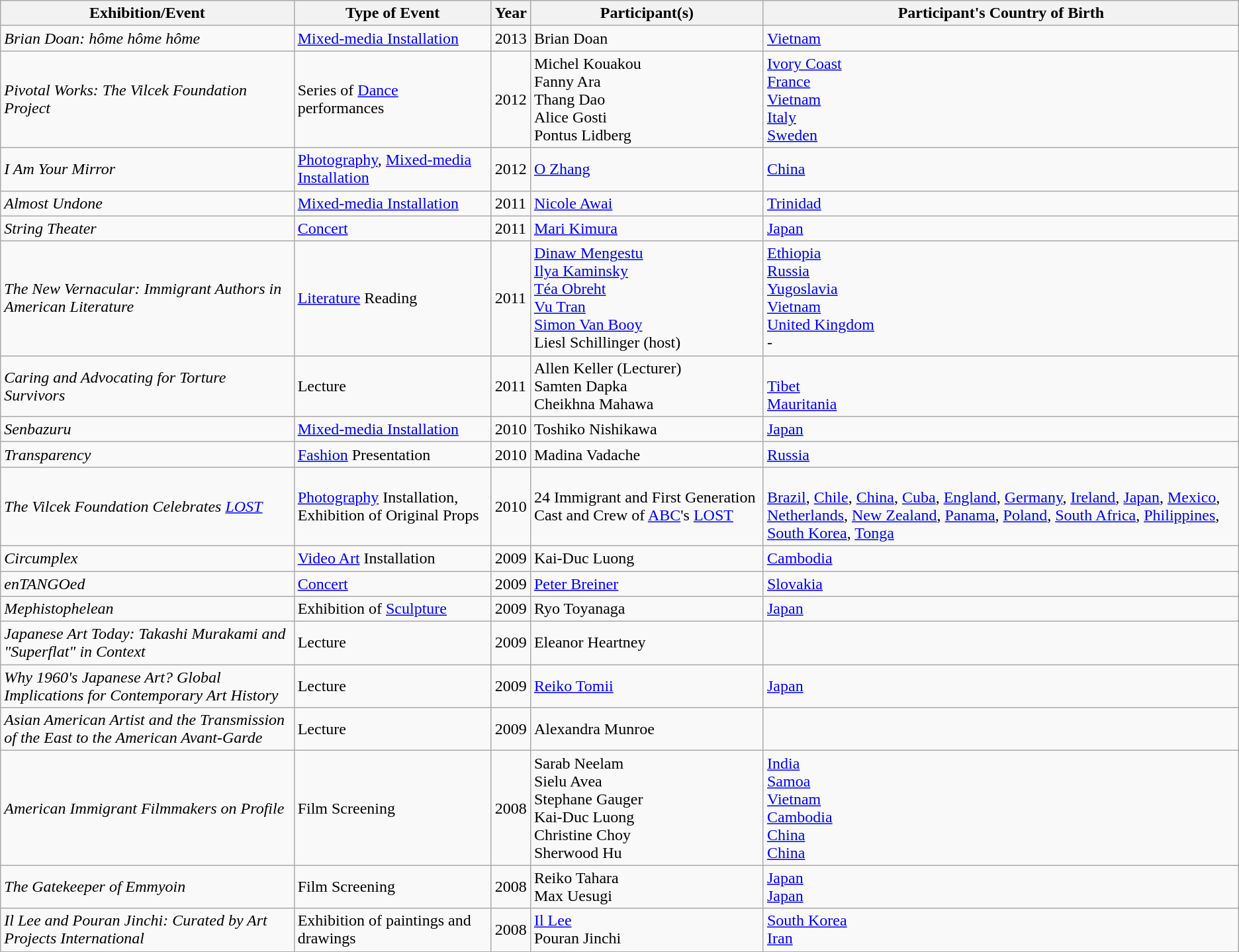<table class="wikitable" border="1">
<tr>
<th>Exhibition/Event</th>
<th>Type of Event</th>
<th>Year</th>
<th>Participant(s)</th>
<th>Participant's Country of Birth</th>
</tr>
<tr>
<td><em>Brian Doan: hôme hôme hôme</em></td>
<td><a href='#'>Mixed-media Installation</a></td>
<td>2013</td>
<td>Brian Doan</td>
<td><a href='#'>Vietnam</a></td>
</tr>
<tr>
<td><em>Pivotal Works: The Vilcek Foundation Project</em></td>
<td>Series of <a href='#'>Dance</a> performances</td>
<td>2012</td>
<td>Michel Kouakou<br>Fanny Ara<br>Thang Dao<br>Alice Gosti<br>Pontus Lidberg</td>
<td><a href='#'>Ivory Coast</a><br><a href='#'>France</a><br><a href='#'>Vietnam</a><br><a href='#'>Italy</a><br><a href='#'>Sweden</a></td>
</tr>
<tr>
<td><em>I Am Your Mirror</em></td>
<td><a href='#'>Photography</a>, <a href='#'>Mixed-media Installation</a></td>
<td>2012</td>
<td><a href='#'>O Zhang</a></td>
<td><a href='#'>China</a></td>
</tr>
<tr>
<td><em>Almost Undone</em></td>
<td><a href='#'>Mixed-media Installation</a></td>
<td>2011</td>
<td><a href='#'>Nicole Awai</a></td>
<td><a href='#'>Trinidad</a></td>
</tr>
<tr>
<td><em>String Theater</em></td>
<td><a href='#'>Concert</a></td>
<td>2011</td>
<td><a href='#'>Mari Kimura</a></td>
<td><a href='#'>Japan</a></td>
</tr>
<tr>
<td><em>The New Vernacular: Immigrant Authors in American Literature</em></td>
<td><a href='#'>Literature</a> Reading</td>
<td>2011</td>
<td><a href='#'>Dinaw Mengestu</a><br><a href='#'>Ilya Kaminsky</a><br><a href='#'>Téa Obreht</a><br><a href='#'>Vu Tran</a><br> <a href='#'>Simon Van Booy</a><br>Liesl Schillinger (host)</td>
<td><a href='#'>Ethiopia</a><br><a href='#'>Russia</a><br><a href='#'>Yugoslavia</a><br><a href='#'>Vietnam</a><br><a href='#'>United Kingdom</a><br>-</td>
</tr>
<tr>
<td><em>Caring and Advocating for Torture Survivors</em></td>
<td>Lecture</td>
<td>2011</td>
<td>Allen Keller (Lecturer)<br>Samten Dapka<br>Cheikhna Mahawa</td>
<td><br><a href='#'>Tibet</a><br><a href='#'>Mauritania</a></td>
</tr>
<tr>
<td><em>Senbazuru</em></td>
<td><a href='#'>Mixed-media Installation</a></td>
<td>2010</td>
<td>Toshiko Nishikawa</td>
<td><a href='#'>Japan</a></td>
</tr>
<tr>
<td><em>Transparency</em></td>
<td><a href='#'>Fashion</a> Presentation</td>
<td>2010</td>
<td>Madina Vadache</td>
<td><a href='#'>Russia</a></td>
</tr>
<tr>
<td><em>The Vilcek Foundation Celebrates <a href='#'>LOST</a></em></td>
<td><a href='#'>Photography</a> Installation, Exhibition of Original Props</td>
<td>2010</td>
<td>24 Immigrant and First Generation Cast and Crew of <a href='#'>ABC</a>'s <a href='#'>LOST</a></td>
<td><br><a href='#'>Brazil</a>, <a href='#'>Chile</a>, <a href='#'>China</a>, <a href='#'>Cuba</a>, <a href='#'>England</a>, <a href='#'>Germany</a>, <a href='#'>Ireland</a>, <a href='#'>Japan</a>, <a href='#'>Mexico</a>, <a href='#'>Netherlands</a>, <a href='#'>New Zealand</a>, <a href='#'>Panama</a>, <a href='#'>Poland</a>, <a href='#'>South Africa</a>, <a href='#'>Philippines</a>, <a href='#'>South Korea</a>, <a href='#'>Tonga</a></td>
</tr>
<tr>
<td><em>Circumplex</em></td>
<td><a href='#'>Video Art</a> Installation</td>
<td>2009</td>
<td>Kai-Duc Luong</td>
<td><a href='#'>Cambodia</a></td>
</tr>
<tr>
<td><em>enTANGOed</em></td>
<td><a href='#'>Concert</a></td>
<td>2009</td>
<td><a href='#'>Peter Breiner</a></td>
<td><a href='#'>Slovakia</a></td>
</tr>
<tr>
<td><em>Mephistophelean</em></td>
<td>Exhibition of <a href='#'>Sculpture</a></td>
<td>2009</td>
<td>Ryo Toyanaga</td>
<td><a href='#'>Japan</a></td>
</tr>
<tr>
<td><em>Japanese Art Today: Takashi Murakami and "Superflat" in Context</em></td>
<td>Lecture</td>
<td>2009</td>
<td>Eleanor Heartney</td>
<td></td>
</tr>
<tr>
<td><em>Why 1960's Japanese Art? Global Implications for Contemporary Art History</em></td>
<td>Lecture</td>
<td>2009</td>
<td><a href='#'>Reiko Tomii</a></td>
<td><a href='#'>Japan</a></td>
</tr>
<tr>
<td><em>Asian American Artist and the Transmission of the East to the American Avant-Garde</em></td>
<td>Lecture</td>
<td>2009</td>
<td>Alexandra Munroe</td>
<td></td>
</tr>
<tr>
<td><em>American Immigrant Filmmakers on Profile</em></td>
<td>Film Screening</td>
<td>2008</td>
<td>Sarab Neelam<br>Sielu Avea<br>Stephane Gauger<br>Kai-Duc Luong<br>Christine Choy<br>Sherwood Hu</td>
<td><a href='#'>India</a><br><a href='#'>Samoa</a><br><a href='#'>Vietnam</a><br><a href='#'>Cambodia</a><br><a href='#'>China</a><br><a href='#'>China</a></td>
</tr>
<tr>
<td><em>The Gatekeeper of Emmyoin</em></td>
<td>Film Screening</td>
<td>2008</td>
<td>Reiko Tahara<br>Max Uesugi</td>
<td><a href='#'>Japan</a><br><a href='#'>Japan</a></td>
</tr>
<tr>
<td><em>Il Lee and Pouran Jinchi: Curated by Art Projects International</em></td>
<td>Exhibition of paintings and drawings</td>
<td>2008</td>
<td><a href='#'>Il Lee</a><br>Pouran Jinchi</td>
<td><a href='#'>South Korea</a><br><a href='#'>Iran</a></td>
</tr>
</table>
